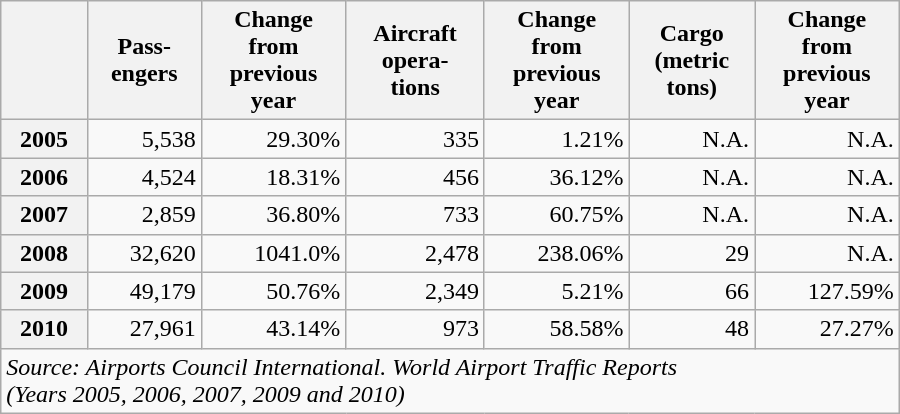<table class="wikitable"  style="text-align:right; width:600px">
<tr>
<th style="width:20px"></th>
<th style="width:20px">Pass-<br>engers</th>
<th style="width:20px">Change from previous year</th>
<th style="width:20px">Aircraft opera-<br>tions</th>
<th style="width:20px">Change from previous year</th>
<th style="width:20px">Cargo<br>(metric tons)</th>
<th style="width:20px">Change from previous year</th>
</tr>
<tr>
<th>2005</th>
<td>5,538</td>
<td> 29.30%</td>
<td>335</td>
<td>  1.21%</td>
<td>N.A.</td>
<td>N.A.</td>
</tr>
<tr>
<th>2006</th>
<td>4,524</td>
<td> 18.31%</td>
<td>456</td>
<td> 36.12%</td>
<td>N.A.</td>
<td>N.A.</td>
</tr>
<tr>
<th>2007</th>
<td>2,859</td>
<td> 36.80%</td>
<td>733</td>
<td> 60.75%</td>
<td>N.A.</td>
<td>N.A.</td>
</tr>
<tr>
<th>2008</th>
<td>32,620</td>
<td>1041.0%</td>
<td>2,478</td>
<td>238.06%</td>
<td>29</td>
<td>N.A.</td>
</tr>
<tr>
<th>2009</th>
<td>49,179</td>
<td> 50.76%</td>
<td>2,349</td>
<td>  5.21%</td>
<td>66</td>
<td>127.59%</td>
</tr>
<tr>
<th>2010</th>
<td>27,961</td>
<td> 43.14%</td>
<td>973</td>
<td> 58.58%</td>
<td>48</td>
<td> 27.27%</td>
</tr>
<tr>
<td colspan="7" style="text-align:left;"><em>Source: Airports Council International. World Airport Traffic Reports<br>(Years 2005, 2006, 2007, 2009 and 2010)</em></td>
</tr>
</table>
